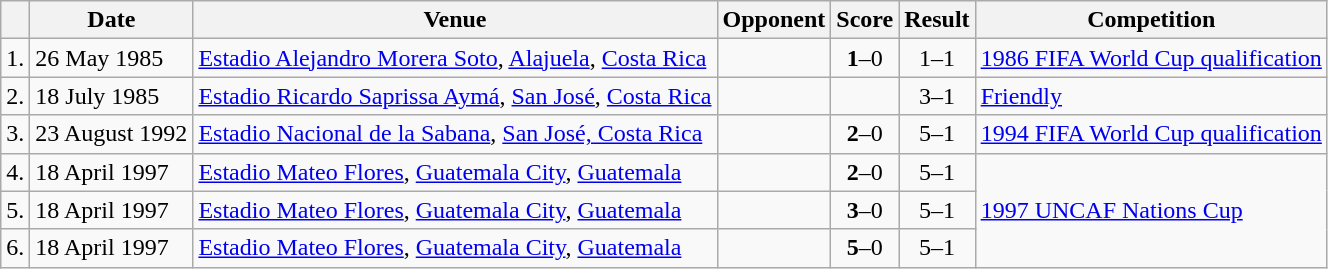<table class="wikitable">
<tr>
<th></th>
<th>Date</th>
<th>Venue</th>
<th>Opponent</th>
<th>Score</th>
<th>Result</th>
<th>Competition</th>
</tr>
<tr>
<td align="center">1.</td>
<td>26 May 1985</td>
<td><a href='#'>Estadio Alejandro Morera Soto</a>, <a href='#'>Alajuela</a>, <a href='#'>Costa Rica</a></td>
<td></td>
<td align="center"><strong>1</strong>–0</td>
<td align="center">1–1</td>
<td><a href='#'>1986 FIFA World Cup qualification</a></td>
</tr>
<tr>
<td align="center">2.</td>
<td>18 July 1985</td>
<td><a href='#'>Estadio Ricardo Saprissa Aymá</a>, <a href='#'>San José</a>, <a href='#'>Costa Rica</a></td>
<td></td>
<td align="center"></td>
<td align="center">3–1</td>
<td><a href='#'>Friendly</a></td>
</tr>
<tr>
<td align="center">3.</td>
<td>23 August 1992</td>
<td><a href='#'>Estadio Nacional de la Sabana</a>, <a href='#'>San José, Costa Rica</a></td>
<td></td>
<td align="center"><strong>2</strong>–0</td>
<td align="center">5–1</td>
<td><a href='#'>1994 FIFA World Cup qualification</a></td>
</tr>
<tr>
<td align="center">4.</td>
<td>18 April 1997</td>
<td><a href='#'>Estadio Mateo Flores</a>, <a href='#'>Guatemala City</a>, <a href='#'>Guatemala</a></td>
<td></td>
<td align="center"><strong>2</strong>–0</td>
<td align="center">5–1</td>
<td rowspan=3><a href='#'>1997 UNCAF Nations Cup</a></td>
</tr>
<tr>
<td align="center">5.</td>
<td>18 April 1997</td>
<td><a href='#'>Estadio Mateo Flores</a>, <a href='#'>Guatemala City</a>, <a href='#'>Guatemala</a></td>
<td></td>
<td align="center"><strong>3</strong>–0</td>
<td align="center">5–1</td>
</tr>
<tr>
<td align="center">6.</td>
<td>18 April 1997</td>
<td><a href='#'>Estadio Mateo Flores</a>, <a href='#'>Guatemala City</a>, <a href='#'>Guatemala</a></td>
<td></td>
<td align="center"><strong>5</strong>–0</td>
<td align="center">5–1</td>
</tr>
</table>
